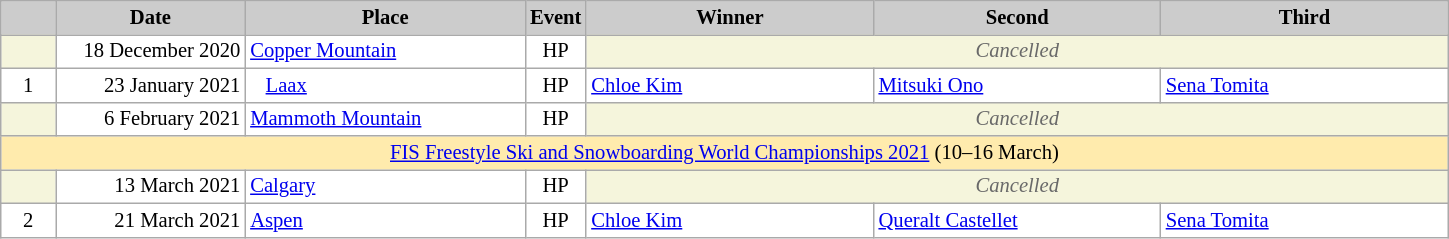<table class="wikitable plainrowheaders" style="background:#fff; font-size:86%; line-height:16px; border:grey solid 1px; border-collapse:collapse;">
<tr>
<th scope="col" style="background:#ccc; width:30px;"></th>
<th scope="col" style="background:#ccc; width:120px;">Date</th>
<th scope="col" style="background:#ccc; width:180px;">Place</th>
<th scope="col" style="background:#ccc; width:30px;">Event</th>
<th scope="col" style="background:#ccc; width:185px;">Winner</th>
<th scope="col" style="background:#ccc; width:185px;">Second</th>
<th scope="col" style="background:#ccc; width:185px;">Third</th>
</tr>
<tr>
<td bgcolor="F5F5DC"></td>
<td align="right">18 December 2020</td>
<td> <a href='#'>Copper Mountain</a></td>
<td align="center">HP</td>
<td colspan=5 align=center bgcolor="F5F5DC" style=color:#696969><em>Cancelled</em></td>
</tr>
<tr>
<td align="center">1</td>
<td align="right">23 January 2021</td>
<td>   <a href='#'>Laax</a></td>
<td align="center">HP</td>
<td> <a href='#'>Chloe Kim</a></td>
<td> <a href='#'>Mitsuki Ono</a></td>
<td> <a href='#'>Sena Tomita</a></td>
</tr>
<tr>
<td bgcolor="F5F5DC"></td>
<td align="right">6 February 2021</td>
<td> <a href='#'>Mammoth Mountain</a></td>
<td align="center">HP</td>
<td colspan=5 align=center bgcolor="F5F5DC" style=color:#696969><em>Cancelled</em></td>
</tr>
<tr style="background:#FFEBAD">
<td align="center" colspan="7"><a href='#'>FIS Freestyle Ski and Snowboarding World Championships 2021</a>  (10–16 March)</td>
</tr>
<tr>
<td bgcolor="F5F5DC"></td>
<td align="right">13 March 2021</td>
<td> <a href='#'>Calgary</a></td>
<td align="center">HP</td>
<td colspan=5 align=center bgcolor="F5F5DC" style=color:#696969><em>Cancelled</em></td>
</tr>
<tr>
<td align="center">2</td>
<td align="right">21 March 2021</td>
<td> <a href='#'>Aspen</a></td>
<td align="center">HP</td>
<td> <a href='#'>Chloe Kim</a></td>
<td> <a href='#'>Queralt Castellet</a></td>
<td> <a href='#'>Sena Tomita</a></td>
</tr>
</table>
